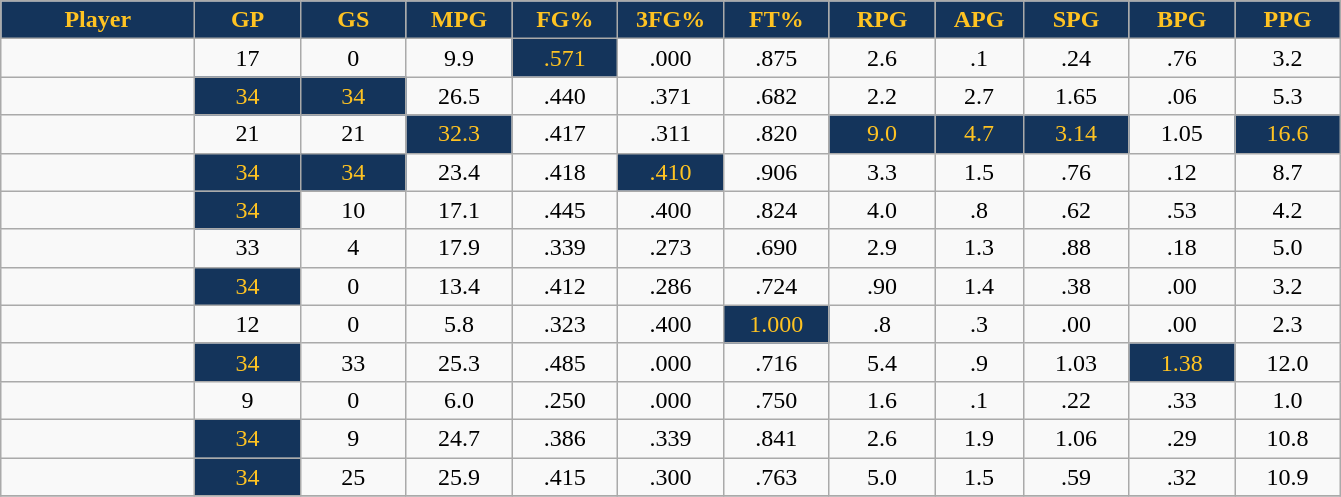<table class="wikitable sortable" style="text-align:center;">
<tr>
<th style="background:#14345B;color:#ffc322;" width="11%">Player</th>
<th style="background:#14345B;color:#ffc322;" width="6%">GP</th>
<th style="background:#14345B;color:#ffc322;" width="6%">GS</th>
<th style="background:#14345B;color:#ffc322;" width="6%">MPG</th>
<th style="background:#14345B;color:#ffc322;" width="6%">FG%</th>
<th style="background:#14345B;color:#ffc322;" width="6%">3FG%</th>
<th style="background:#14345B;color:#ffc322;" width="6%">FT%</th>
<th style="background:#14345B;color:#ffc322;" width="6%">RPG</th>
<th style="background:#14345B;color:#ffc322;" width="5%">APG</th>
<th style="background:#14345B;color:#ffc322;" width="6%">SPG</th>
<th style="background:#14345B;color:#ffc322;" width="6%">BPG</th>
<th style="background:#14345B;color:#ffc322;" width="6%">PPG</th>
</tr>
<tr>
<td></td>
<td>17</td>
<td>0</td>
<td>9.9</td>
<td style="background:#14345B;color:#ffc322;">.571</td>
<td>.000</td>
<td>.875</td>
<td>2.6</td>
<td>.1</td>
<td>.24</td>
<td>.76</td>
<td>3.2</td>
</tr>
<tr>
<td></td>
<td style="background:#14345B;color:#ffc322;">34</td>
<td style="background:#14345B;color:#ffc322;">34</td>
<td>26.5</td>
<td>.440</td>
<td>.371</td>
<td>.682</td>
<td>2.2</td>
<td>2.7</td>
<td>1.65</td>
<td>.06</td>
<td>5.3</td>
</tr>
<tr>
<td></td>
<td>21</td>
<td>21</td>
<td style="background:#14345B;color:#ffc322;">32.3</td>
<td>.417</td>
<td>.311</td>
<td>.820</td>
<td style="background:#14345B;color:#ffc322;">9.0</td>
<td style="background:#14345B;color:#ffc322;">4.7</td>
<td style="background:#14345B;color:#ffc322;">3.14</td>
<td>1.05</td>
<td style="background:#14345B;color:#ffc322;">16.6</td>
</tr>
<tr>
<td></td>
<td style="background:#14345B;color:#ffc322;">34</td>
<td style="background:#14345B;color:#ffc322;">34</td>
<td>23.4</td>
<td>.418</td>
<td style="background:#14345B;color:#ffc322;">.410</td>
<td>.906</td>
<td>3.3</td>
<td>1.5</td>
<td>.76</td>
<td>.12</td>
<td>8.7</td>
</tr>
<tr>
<td></td>
<td style="background:#14345B;color:#ffc322;">34</td>
<td>10</td>
<td>17.1</td>
<td>.445</td>
<td>.400</td>
<td>.824</td>
<td>4.0</td>
<td>.8</td>
<td>.62</td>
<td>.53</td>
<td>4.2</td>
</tr>
<tr>
<td></td>
<td>33</td>
<td>4</td>
<td>17.9</td>
<td>.339</td>
<td>.273</td>
<td>.690</td>
<td>2.9</td>
<td>1.3</td>
<td>.88</td>
<td>.18</td>
<td>5.0</td>
</tr>
<tr>
<td></td>
<td style="background:#14345B;color:#ffc322;">34</td>
<td>0</td>
<td>13.4</td>
<td>.412</td>
<td>.286</td>
<td>.724</td>
<td>.90</td>
<td>1.4</td>
<td>.38</td>
<td>.00</td>
<td>3.2</td>
</tr>
<tr>
<td></td>
<td>12</td>
<td>0</td>
<td>5.8</td>
<td>.323</td>
<td>.400</td>
<td style="background:#14345B;color:#ffc322;">1.000</td>
<td>.8</td>
<td>.3</td>
<td>.00</td>
<td>.00</td>
<td>2.3</td>
</tr>
<tr>
<td></td>
<td style="background:#14345B;color:#ffc322;">34</td>
<td>33</td>
<td>25.3</td>
<td>.485</td>
<td>.000</td>
<td>.716</td>
<td>5.4</td>
<td>.9</td>
<td>1.03</td>
<td style="background:#14345B;color:#ffc322;">1.38</td>
<td>12.0</td>
</tr>
<tr>
<td></td>
<td>9</td>
<td>0</td>
<td>6.0</td>
<td>.250</td>
<td>.000</td>
<td>.750</td>
<td>1.6</td>
<td>.1</td>
<td>.22</td>
<td>.33</td>
<td>1.0</td>
</tr>
<tr>
<td></td>
<td style="background:#14345B;color:#ffc322;">34</td>
<td>9</td>
<td>24.7</td>
<td>.386</td>
<td>.339</td>
<td>.841</td>
<td>2.6</td>
<td>1.9</td>
<td>1.06</td>
<td>.29</td>
<td>10.8</td>
</tr>
<tr>
<td></td>
<td style="background:#14345B;color:#ffc322;">34</td>
<td>25</td>
<td>25.9</td>
<td>.415</td>
<td>.300</td>
<td>.763</td>
<td>5.0</td>
<td>1.5</td>
<td>.59</td>
<td>.32</td>
<td>10.9</td>
</tr>
<tr>
</tr>
</table>
